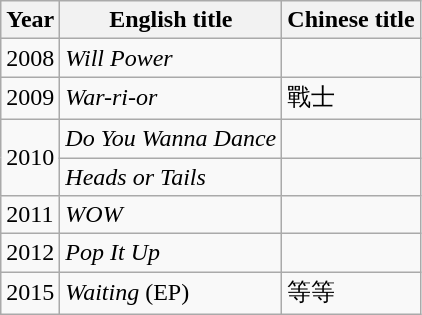<table class="wikitable sortable">
<tr>
<th>Year</th>
<th>English title</th>
<th>Chinese title</th>
</tr>
<tr>
<td>2008</td>
<td><em>Will Power</em></td>
<td></td>
</tr>
<tr>
<td>2009</td>
<td><em>War-ri-or</em></td>
<td>戰士</td>
</tr>
<tr>
<td rowspan="2">2010</td>
<td><em>Do You Wanna Dance</em></td>
<td></td>
</tr>
<tr>
<td><em>Heads or Tails</em></td>
<td></td>
</tr>
<tr>
<td>2011</td>
<td><em>WOW</em></td>
<td></td>
</tr>
<tr>
<td>2012</td>
<td><em>Pop It Up</em></td>
<td></td>
</tr>
<tr>
<td>2015</td>
<td><em>Waiting</em> (EP)</td>
<td>等等</td>
</tr>
</table>
